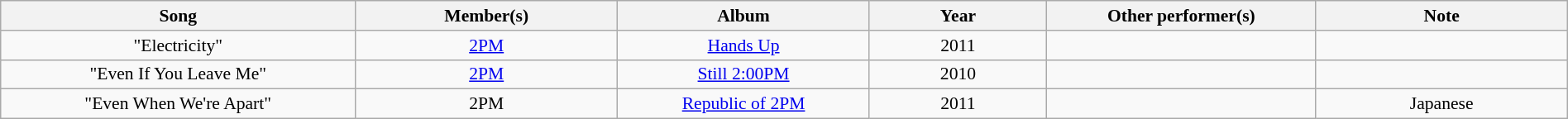<table class="wikitable" style="margin:0.5em auto; clear:both; font-size:.9em; text-align:center; width:100%">
<tr>
<th width="500">Song</th>
<th width="350">Member(s)</th>
<th width="350">Album</th>
<th width="250">Year</th>
<th width="350">Other performer(s)</th>
<th width="350">Note</th>
</tr>
<tr>
<td>"Electricity"</td>
<td><a href='#'>2PM</a></td>
<td><a href='#'>Hands Up</a></td>
<td>2011</td>
<td></td>
<td></td>
</tr>
<tr>
<td>"Even If You Leave Me" <br></td>
<td><a href='#'>2PM</a></td>
<td><a href='#'>Still 2:00PM</a></td>
<td>2010</td>
<td></td>
<td></td>
</tr>
<tr>
<td>"Even When We're Apart" <br></td>
<td>2PM</td>
<td><a href='#'>Republic of 2PM</a></td>
<td>2011</td>
<td></td>
<td>Japanese</td>
</tr>
</table>
